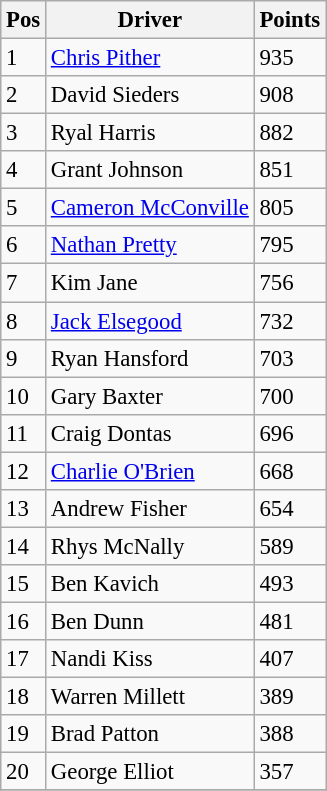<table class="wikitable" style="font-size: 95%;">
<tr>
<th>Pos</th>
<th>Driver</th>
<th>Points</th>
</tr>
<tr>
<td>1</td>
<td><a href='#'>Chris Pither</a></td>
<td>935</td>
</tr>
<tr>
<td>2</td>
<td>David Sieders</td>
<td>908</td>
</tr>
<tr>
<td>3</td>
<td>Ryal Harris</td>
<td>882</td>
</tr>
<tr>
<td>4</td>
<td>Grant Johnson</td>
<td>851</td>
</tr>
<tr>
<td>5</td>
<td><a href='#'>Cameron McConville</a></td>
<td>805</td>
</tr>
<tr>
<td>6</td>
<td><a href='#'>Nathan Pretty</a></td>
<td>795</td>
</tr>
<tr>
<td>7</td>
<td>Kim Jane</td>
<td>756</td>
</tr>
<tr>
<td>8</td>
<td><a href='#'>Jack Elsegood</a></td>
<td>732</td>
</tr>
<tr>
<td>9</td>
<td>Ryan Hansford</td>
<td>703</td>
</tr>
<tr>
<td>10</td>
<td>Gary Baxter</td>
<td>700</td>
</tr>
<tr>
<td>11</td>
<td>Craig Dontas</td>
<td>696</td>
</tr>
<tr>
<td>12</td>
<td><a href='#'>Charlie O'Brien</a></td>
<td>668</td>
</tr>
<tr>
<td>13</td>
<td>Andrew Fisher</td>
<td>654</td>
</tr>
<tr>
<td>14</td>
<td>Rhys McNally</td>
<td>589</td>
</tr>
<tr>
<td>15</td>
<td>Ben Kavich</td>
<td>493</td>
</tr>
<tr>
<td>16</td>
<td>Ben Dunn</td>
<td>481</td>
</tr>
<tr>
<td>17</td>
<td>Nandi Kiss</td>
<td>407</td>
</tr>
<tr>
<td>18</td>
<td>Warren Millett</td>
<td>389</td>
</tr>
<tr>
<td>19</td>
<td>Brad Patton</td>
<td>388</td>
</tr>
<tr>
<td>20</td>
<td>George Elliot</td>
<td>357</td>
</tr>
<tr>
</tr>
</table>
